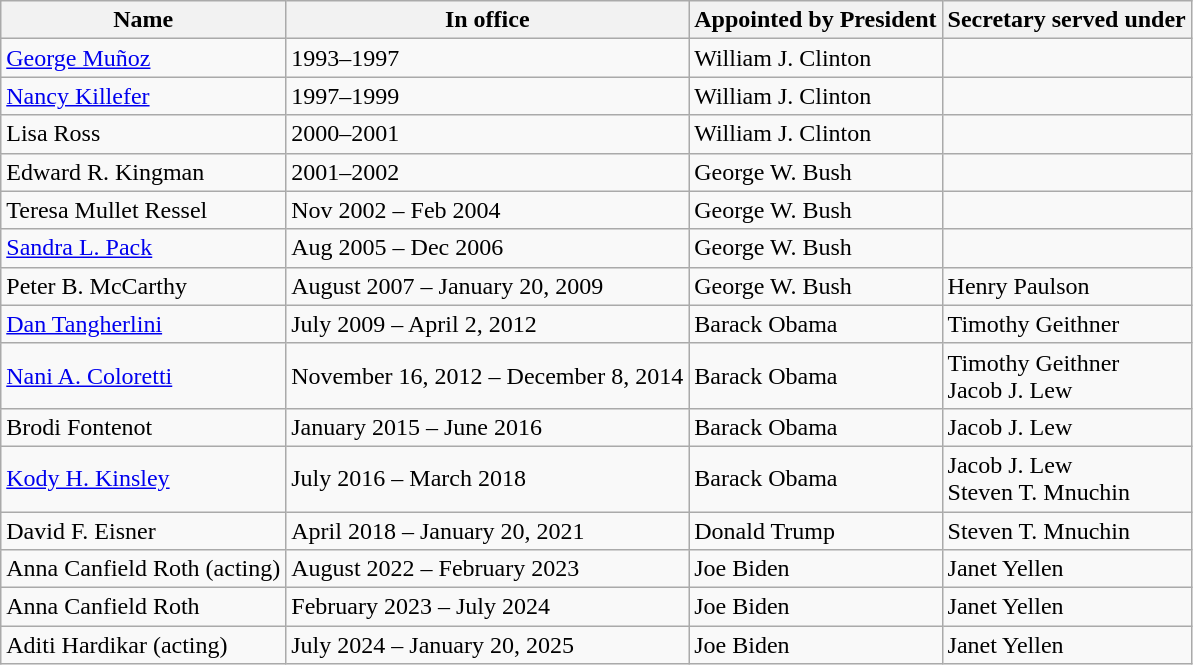<table class="wikitable">
<tr>
<th>Name</th>
<th>In office</th>
<th>Appointed by President</th>
<th>Secretary served under</th>
</tr>
<tr>
<td><a href='#'>George Muñoz</a></td>
<td>1993–1997</td>
<td>William J. Clinton</td>
<td></td>
</tr>
<tr>
<td><a href='#'>Nancy Killefer</a></td>
<td>1997–1999</td>
<td>William J. Clinton</td>
<td></td>
</tr>
<tr>
<td>Lisa Ross</td>
<td>2000–2001</td>
<td>William J. Clinton</td>
<td></td>
</tr>
<tr>
<td>Edward R. Kingman</td>
<td>2001–2002</td>
<td>George W. Bush</td>
<td></td>
</tr>
<tr>
<td>Teresa Mullet Ressel</td>
<td>Nov 2002 – Feb 2004</td>
<td>George W. Bush</td>
<td></td>
</tr>
<tr>
<td><a href='#'>Sandra L. Pack</a></td>
<td>Aug 2005 – Dec 2006</td>
<td>George W. Bush</td>
<td></td>
</tr>
<tr>
<td>Peter B. McCarthy</td>
<td>August 2007 – January 20, 2009</td>
<td>George W. Bush</td>
<td>Henry Paulson</td>
</tr>
<tr>
<td><a href='#'>Dan Tangherlini</a></td>
<td>July 2009 – April 2, 2012</td>
<td>Barack Obama</td>
<td>Timothy Geithner</td>
</tr>
<tr>
<td><a href='#'>Nani A. Coloretti</a></td>
<td>November 16, 2012 – December 8, 2014</td>
<td>Barack Obama</td>
<td>Timothy Geithner<br>Jacob J. Lew</td>
</tr>
<tr>
<td>Brodi Fontenot</td>
<td>January 2015 – June 2016</td>
<td>Barack Obama</td>
<td>Jacob J. Lew</td>
</tr>
<tr>
<td><a href='#'>Kody H. Kinsley</a></td>
<td>July 2016 – March 2018</td>
<td>Barack Obama</td>
<td>Jacob J. Lew<br>Steven T. Mnuchin</td>
</tr>
<tr>
<td>David F. Eisner</td>
<td>April 2018 – January 20, 2021</td>
<td>Donald Trump</td>
<td>Steven T. Mnuchin</td>
</tr>
<tr>
<td>Anna Canfield Roth (acting)</td>
<td>August 2022 – February 2023</td>
<td>Joe Biden</td>
<td>Janet Yellen</td>
</tr>
<tr>
<td>Anna Canfield Roth</td>
<td>February 2023 – July 2024</td>
<td>Joe Biden</td>
<td>Janet Yellen</td>
</tr>
<tr>
<td>Aditi Hardikar (acting)</td>
<td>July 2024 – January 20, 2025</td>
<td>Joe Biden</td>
<td>Janet Yellen</td>
</tr>
</table>
